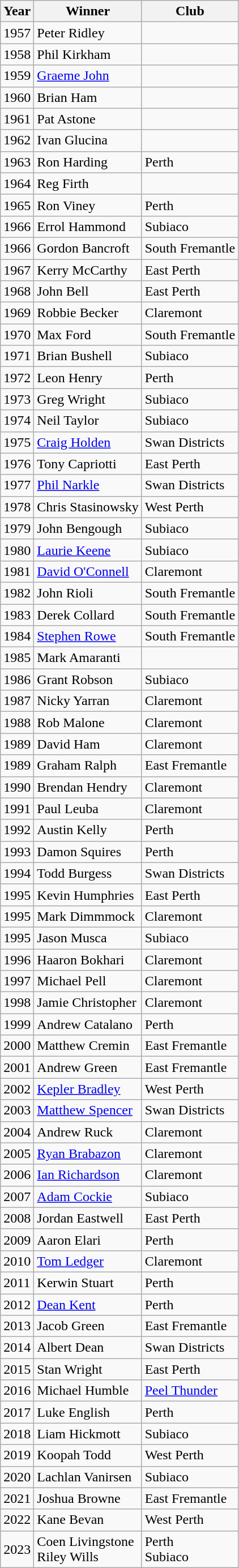<table class="wikitable sortable">
<tr>
<th>Year</th>
<th>Winner</th>
<th>Club</th>
</tr>
<tr>
<td>1957</td>
<td>Peter Ridley</td>
<td></td>
</tr>
<tr>
<td>1958</td>
<td>Phil Kirkham</td>
<td></td>
</tr>
<tr>
<td>1959</td>
<td><a href='#'>Graeme John</a></td>
<td></td>
</tr>
<tr>
<td>1960</td>
<td>Brian Ham</td>
<td></td>
</tr>
<tr>
<td>1961</td>
<td>Pat Astone</td>
<td></td>
</tr>
<tr>
<td>1962</td>
<td>Ivan Glucina</td>
<td></td>
</tr>
<tr>
<td>1963</td>
<td>Ron Harding</td>
<td>Perth</td>
</tr>
<tr>
<td>1964</td>
<td>Reg Firth</td>
<td></td>
</tr>
<tr>
<td>1965</td>
<td>Ron Viney</td>
<td>Perth</td>
</tr>
<tr>
<td>1966</td>
<td>Errol Hammond</td>
<td>Subiaco</td>
</tr>
<tr>
<td>1966</td>
<td>Gordon Bancroft</td>
<td>South Fremantle</td>
</tr>
<tr>
<td>1967</td>
<td>Kerry McCarthy</td>
<td>East Perth</td>
</tr>
<tr>
<td>1968</td>
<td>John Bell</td>
<td>East Perth</td>
</tr>
<tr>
<td>1969</td>
<td>Robbie Becker</td>
<td>Claremont</td>
</tr>
<tr>
<td>1970</td>
<td>Max Ford</td>
<td>South Fremantle</td>
</tr>
<tr>
<td>1971</td>
<td>Brian Bushell</td>
<td>Subiaco</td>
</tr>
<tr>
<td>1972</td>
<td>Leon Henry</td>
<td>Perth</td>
</tr>
<tr>
<td>1973</td>
<td>Greg Wright</td>
<td>Subiaco</td>
</tr>
<tr>
<td>1974</td>
<td>Neil Taylor</td>
<td>Subiaco</td>
</tr>
<tr>
<td>1975</td>
<td><a href='#'>Craig Holden</a></td>
<td>Swan Districts</td>
</tr>
<tr>
<td>1976</td>
<td>Tony Capriotti</td>
<td>East Perth</td>
</tr>
<tr>
<td>1977</td>
<td><a href='#'>Phil Narkle</a></td>
<td>Swan Districts</td>
</tr>
<tr>
<td>1978</td>
<td>Chris Stasinowsky</td>
<td>West Perth</td>
</tr>
<tr>
<td>1979</td>
<td>John Bengough</td>
<td>Subiaco</td>
</tr>
<tr>
<td>1980</td>
<td><a href='#'>Laurie Keene</a></td>
<td>Subiaco</td>
</tr>
<tr>
<td>1981</td>
<td><a href='#'>David O'Connell</a></td>
<td>Claremont</td>
</tr>
<tr>
<td>1982</td>
<td>John Rioli</td>
<td>South Fremantle</td>
</tr>
<tr>
<td>1983</td>
<td>Derek Collard</td>
<td>South Fremantle</td>
</tr>
<tr>
<td>1984</td>
<td><a href='#'>Stephen Rowe</a></td>
<td>South Fremantle</td>
</tr>
<tr>
<td>1985</td>
<td>Mark Amaranti</td>
<td></td>
</tr>
<tr>
<td>1986</td>
<td>Grant Robson</td>
<td>Subiaco</td>
</tr>
<tr>
<td>1987</td>
<td>Nicky Yarran</td>
<td>Claremont</td>
</tr>
<tr>
<td>1988</td>
<td>Rob Malone</td>
<td>Claremont</td>
</tr>
<tr>
<td>1989</td>
<td>David Ham</td>
<td>Claremont</td>
</tr>
<tr>
<td>1989</td>
<td>Graham Ralph</td>
<td>East Fremantle</td>
</tr>
<tr>
<td>1990</td>
<td>Brendan Hendry</td>
<td>Claremont</td>
</tr>
<tr>
<td>1991</td>
<td>Paul Leuba</td>
<td>Claremont</td>
</tr>
<tr>
<td>1992</td>
<td>Austin Kelly</td>
<td>Perth</td>
</tr>
<tr>
<td>1993</td>
<td>Damon Squires</td>
<td>Perth</td>
</tr>
<tr>
<td>1994</td>
<td>Todd Burgess</td>
<td>Swan Districts</td>
</tr>
<tr>
<td>1995</td>
<td>Kevin Humphries</td>
<td>East Perth</td>
</tr>
<tr>
<td>1995</td>
<td>Mark Dimmmock</td>
<td>Claremont</td>
</tr>
<tr>
<td>1995</td>
<td>Jason Musca</td>
<td>Subiaco</td>
</tr>
<tr>
<td>1996</td>
<td>Haaron Bokhari</td>
<td>Claremont</td>
</tr>
<tr>
<td>1997</td>
<td>Michael Pell</td>
<td>Claremont</td>
</tr>
<tr>
<td>1998</td>
<td>Jamie Christopher</td>
<td>Claremont</td>
</tr>
<tr>
<td>1999</td>
<td>Andrew Catalano</td>
<td>Perth</td>
</tr>
<tr>
<td>2000</td>
<td>Matthew Cremin</td>
<td>East Fremantle</td>
</tr>
<tr>
<td>2001</td>
<td>Andrew Green</td>
<td>East Fremantle</td>
</tr>
<tr>
<td>2002</td>
<td><a href='#'>Kepler Bradley</a></td>
<td>West Perth</td>
</tr>
<tr>
<td>2003</td>
<td><a href='#'>Matthew Spencer</a></td>
<td>Swan Districts</td>
</tr>
<tr>
<td>2004</td>
<td>Andrew Ruck</td>
<td>Claremont</td>
</tr>
<tr>
<td>2005</td>
<td><a href='#'>Ryan Brabazon</a></td>
<td>Claremont</td>
</tr>
<tr>
<td>2006</td>
<td><a href='#'>Ian Richardson</a></td>
<td>Claremont</td>
</tr>
<tr>
<td>2007</td>
<td><a href='#'>Adam Cockie</a></td>
<td>Subiaco</td>
</tr>
<tr>
<td>2008</td>
<td>Jordan Eastwell</td>
<td>East Perth</td>
</tr>
<tr>
<td>2009</td>
<td>Aaron Elari</td>
<td>Perth</td>
</tr>
<tr>
<td>2010</td>
<td><a href='#'>Tom Ledger</a></td>
<td>Claremont</td>
</tr>
<tr>
<td>2011</td>
<td>Kerwin Stuart</td>
<td>Perth</td>
</tr>
<tr>
<td>2012</td>
<td><a href='#'>Dean Kent</a></td>
<td>Perth</td>
</tr>
<tr>
<td>2013</td>
<td>Jacob Green</td>
<td>East Fremantle</td>
</tr>
<tr>
<td>2014</td>
<td>Albert Dean</td>
<td>Swan Districts</td>
</tr>
<tr>
<td>2015</td>
<td>Stan Wright</td>
<td>East Perth</td>
</tr>
<tr>
<td>2016</td>
<td>Michael Humble</td>
<td><a href='#'>Peel Thunder</a></td>
</tr>
<tr>
<td>2017</td>
<td>Luke English</td>
<td>Perth</td>
</tr>
<tr>
<td>2018</td>
<td>Liam Hickmott</td>
<td>Subiaco</td>
</tr>
<tr>
<td>2019</td>
<td>Koopah Todd</td>
<td>West Perth</td>
</tr>
<tr>
<td>2020</td>
<td>Lachlan Vanirsen</td>
<td>Subiaco</td>
</tr>
<tr>
<td>2021</td>
<td>Joshua Browne</td>
<td>East Fremantle</td>
</tr>
<tr>
<td>2022</td>
<td>Kane Bevan</td>
<td>West Perth</td>
</tr>
<tr>
<td>2023</td>
<td>Coen Livingstone<br>Riley Wills</td>
<td>Perth<br>Subiaco</td>
</tr>
</table>
